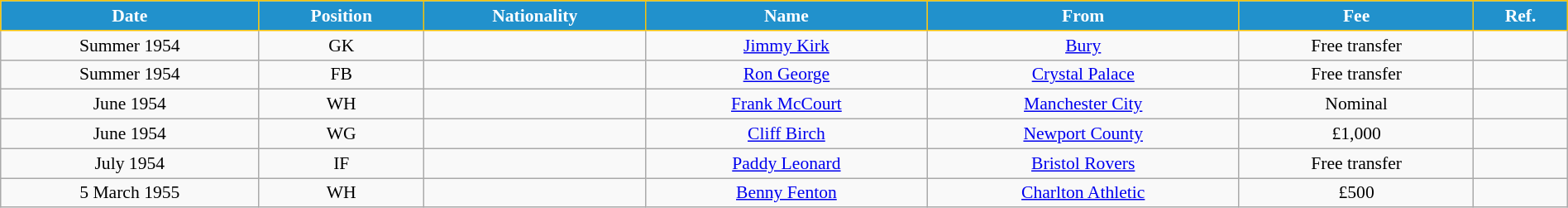<table class="wikitable" style="text-align:center; font-size:90%; width:100%;">
<tr>
<th style="background:#2191CC; color:white; border:1px solid #F7C408; text-align:center;">Date</th>
<th style="background:#2191CC; color:white; border:1px solid #F7C408; text-align:center;">Position</th>
<th style="background:#2191CC; color:white; border:1px solid #F7C408; text-align:center;">Nationality</th>
<th style="background:#2191CC; color:white; border:1px solid #F7C408; text-align:center;">Name</th>
<th style="background:#2191CC; color:white; border:1px solid #F7C408; text-align:center;">From</th>
<th style="background:#2191CC; color:white; border:1px solid #F7C408; text-align:center;">Fee</th>
<th style="background:#2191CC; color:white; border:1px solid #F7C408; text-align:center;">Ref.</th>
</tr>
<tr>
<td>Summer 1954</td>
<td>GK</td>
<td></td>
<td><a href='#'>Jimmy Kirk</a></td>
<td> <a href='#'>Bury</a></td>
<td>Free transfer</td>
<td></td>
</tr>
<tr>
<td>Summer 1954</td>
<td>FB</td>
<td></td>
<td><a href='#'>Ron George</a></td>
<td> <a href='#'>Crystal Palace</a></td>
<td>Free transfer</td>
<td></td>
</tr>
<tr>
<td>June 1954</td>
<td>WH</td>
<td></td>
<td><a href='#'>Frank McCourt</a></td>
<td> <a href='#'>Manchester City</a></td>
<td>Nominal</td>
<td></td>
</tr>
<tr>
<td>June 1954</td>
<td>WG</td>
<td></td>
<td><a href='#'>Cliff Birch</a></td>
<td> <a href='#'>Newport County</a></td>
<td>£1,000</td>
<td></td>
</tr>
<tr>
<td>July 1954</td>
<td>IF</td>
<td></td>
<td><a href='#'>Paddy Leonard</a></td>
<td> <a href='#'>Bristol Rovers</a></td>
<td>Free transfer</td>
<td></td>
</tr>
<tr>
<td>5 March 1955</td>
<td>WH</td>
<td></td>
<td><a href='#'>Benny Fenton</a></td>
<td> <a href='#'>Charlton Athletic</a></td>
<td>£500</td>
<td></td>
</tr>
</table>
